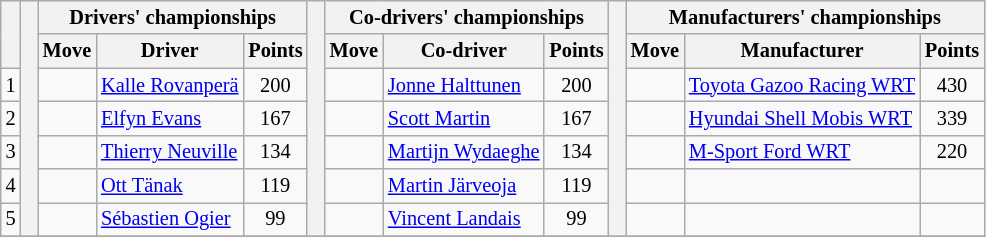<table class="wikitable" style="font-size:85%;">
<tr>
<th rowspan="2"></th>
<th rowspan="7" style="width:5px;"></th>
<th colspan="3">Drivers' championships</th>
<th rowspan="7" style="width:5px;"></th>
<th colspan="3" nowrap>Co-drivers' championships</th>
<th rowspan="7" style="width:5px;"></th>
<th colspan="3" nowrap>Manufacturers' championships</th>
</tr>
<tr>
<th>Move</th>
<th>Driver</th>
<th>Points</th>
<th>Move</th>
<th>Co-driver</th>
<th>Points</th>
<th>Move</th>
<th>Manufacturer</th>
<th>Points</th>
</tr>
<tr>
<td align="center">1</td>
<td align="center"></td>
<td><a href='#'>Kalle Rovanperä</a></td>
<td align="center">200</td>
<td align="center"></td>
<td><a href='#'>Jonne Halttunen</a></td>
<td align="center">200</td>
<td align="center"></td>
<td><a href='#'>Toyota Gazoo Racing WRT</a></td>
<td align="center">430</td>
</tr>
<tr>
<td align="center">2</td>
<td align="center"></td>
<td><a href='#'>Elfyn Evans</a></td>
<td align="center">167</td>
<td align="center"></td>
<td><a href='#'>Scott Martin</a></td>
<td align="center">167</td>
<td align="center"></td>
<td><a href='#'>Hyundai Shell Mobis WRT</a></td>
<td align="center">339</td>
</tr>
<tr>
<td align="center">3</td>
<td align="center"></td>
<td><a href='#'>Thierry Neuville</a></td>
<td align="center">134</td>
<td align="center"></td>
<td><a href='#'>Martijn Wydaeghe</a></td>
<td align="center">134</td>
<td align="center"></td>
<td><a href='#'>M-Sport Ford WRT</a></td>
<td align="center">220</td>
</tr>
<tr>
<td align="center">4</td>
<td align="center"></td>
<td><a href='#'>Ott Tänak</a></td>
<td align="center">119</td>
<td align="center"></td>
<td><a href='#'>Martin Järveoja</a></td>
<td align="center">119</td>
<td></td>
<td></td>
<td></td>
</tr>
<tr>
<td align="center">5</td>
<td align="center"></td>
<td><a href='#'>Sébastien Ogier</a></td>
<td align="center">99</td>
<td align="center"></td>
<td><a href='#'>Vincent Landais</a></td>
<td align="center">99</td>
<td></td>
<td></td>
<td></td>
</tr>
<tr>
</tr>
</table>
